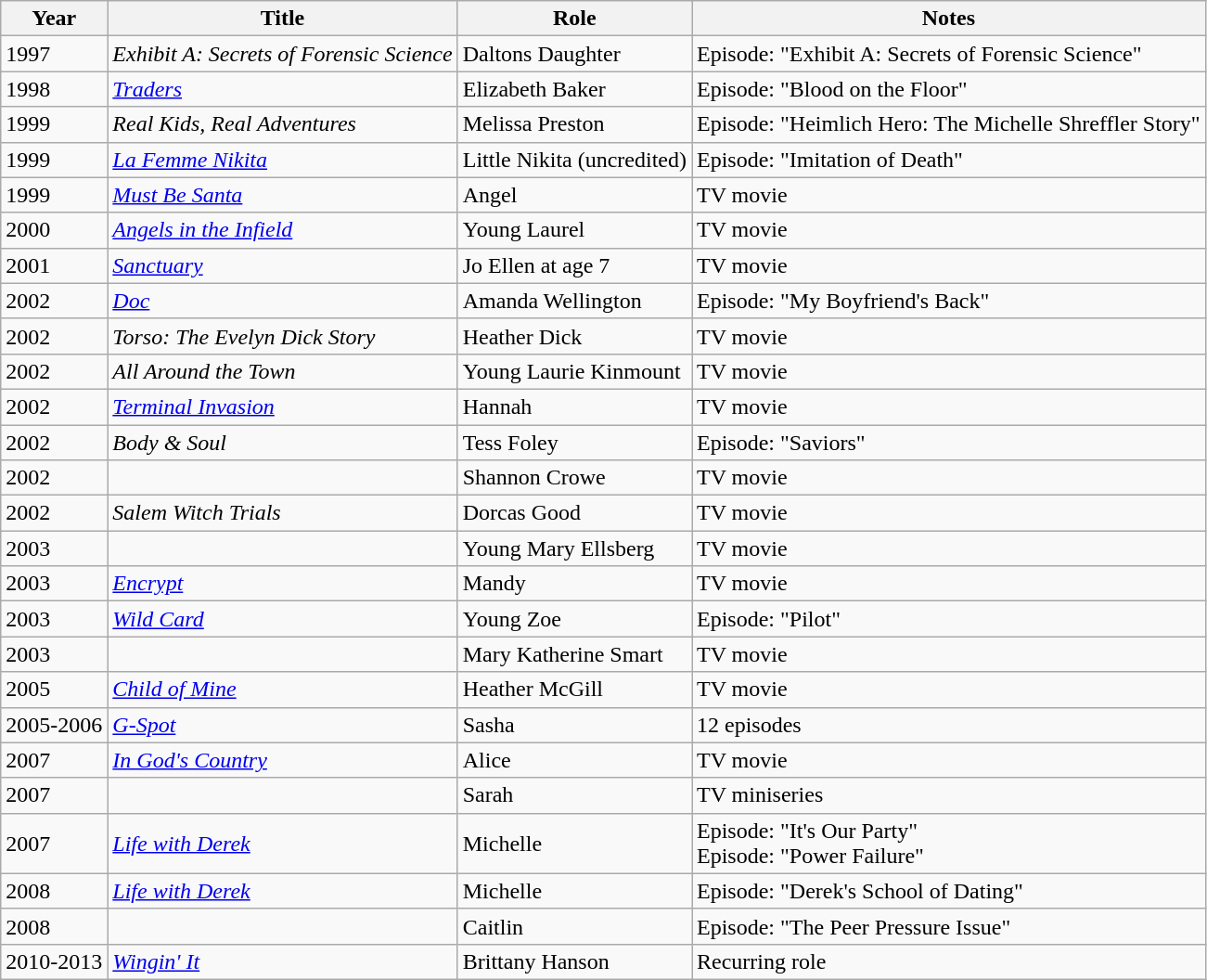<table class="wikitable sortable">
<tr>
<th>Year</th>
<th>Title</th>
<th>Role</th>
<th class="unsortable">Notes</th>
</tr>
<tr>
<td>1997</td>
<td><em>Exhibit A: Secrets of Forensic Science</em></td>
<td>Daltons Daughter</td>
<td>Episode: "Exhibit A: Secrets of Forensic Science"</td>
</tr>
<tr>
<td>1998</td>
<td><em><a href='#'>Traders</a></em></td>
<td>Elizabeth Baker</td>
<td>Episode: "Blood on the Floor"</td>
</tr>
<tr>
<td>1999</td>
<td><em>Real Kids, Real Adventures</em></td>
<td>Melissa Preston</td>
<td>Episode: "Heimlich Hero: The Michelle Shreffler Story"</td>
</tr>
<tr>
<td>1999</td>
<td><em><a href='#'>La Femme Nikita</a></em></td>
<td>Little Nikita (uncredited)</td>
<td>Episode: "Imitation of Death"</td>
</tr>
<tr>
<td>1999</td>
<td><em><a href='#'>Must Be Santa</a></em></td>
<td>Angel</td>
<td>TV movie</td>
</tr>
<tr>
<td>2000</td>
<td><em><a href='#'>Angels in the Infield</a></em></td>
<td>Young Laurel</td>
<td>TV movie</td>
</tr>
<tr>
<td>2001</td>
<td><em><a href='#'>Sanctuary</a></em></td>
<td>Jo Ellen at age 7</td>
<td>TV movie</td>
</tr>
<tr>
<td>2002</td>
<td><em><a href='#'>Doc</a></em></td>
<td>Amanda Wellington</td>
<td>Episode: "My Boyfriend's Back"</td>
</tr>
<tr>
<td>2002</td>
<td><em>Torso: The Evelyn Dick Story</em></td>
<td>Heather Dick</td>
<td>TV movie</td>
</tr>
<tr>
<td>2002</td>
<td><em>All Around the Town</em></td>
<td>Young Laurie Kinmount</td>
<td>TV movie</td>
</tr>
<tr>
<td>2002</td>
<td><em><a href='#'>Terminal Invasion</a></em></td>
<td>Hannah</td>
<td>TV movie</td>
</tr>
<tr>
<td>2002</td>
<td><em>Body & Soul</em></td>
<td>Tess Foley</td>
<td>Episode: "Saviors"</td>
</tr>
<tr>
<td>2002</td>
<td><em></em></td>
<td>Shannon Crowe</td>
<td>TV movie</td>
</tr>
<tr>
<td>2002</td>
<td><em>Salem Witch Trials</em></td>
<td>Dorcas Good</td>
<td>TV movie</td>
</tr>
<tr>
<td>2003</td>
<td><em></em></td>
<td>Young Mary Ellsberg</td>
<td>TV movie</td>
</tr>
<tr>
<td>2003</td>
<td><em><a href='#'>Encrypt</a></em></td>
<td>Mandy</td>
<td>TV movie</td>
</tr>
<tr>
<td>2003</td>
<td><em><a href='#'>Wild Card</a></em></td>
<td>Young Zoe</td>
<td>Episode: "Pilot"</td>
</tr>
<tr>
<td>2003</td>
<td><em></em></td>
<td>Mary Katherine Smart</td>
<td>TV movie</td>
</tr>
<tr>
<td>2005</td>
<td><em><a href='#'>Child of Mine</a></em></td>
<td>Heather McGill</td>
<td>TV movie</td>
</tr>
<tr>
<td>2005-2006</td>
<td><em><a href='#'>G-Spot</a></em></td>
<td>Sasha</td>
<td>12 episodes</td>
</tr>
<tr>
<td>2007</td>
<td><em><a href='#'>In God's Country</a></em></td>
<td>Alice</td>
<td>TV movie</td>
</tr>
<tr>
<td>2007</td>
<td><em></em></td>
<td>Sarah</td>
<td>TV miniseries</td>
</tr>
<tr>
<td>2007</td>
<td><em><a href='#'>Life with Derek</a></em></td>
<td>Michelle</td>
<td>Episode: "It's Our Party"<br>Episode: "Power Failure"</td>
</tr>
<tr>
<td>2008</td>
<td><em><a href='#'>Life with Derek</a></em></td>
<td>Michelle</td>
<td>Episode: "Derek's School of Dating"</td>
</tr>
<tr>
<td>2008</td>
<td><em></em></td>
<td>Caitlin</td>
<td>Episode: "The Peer Pressure Issue"</td>
</tr>
<tr>
<td>2010-2013</td>
<td><em><a href='#'>Wingin' It</a></em></td>
<td>Brittany Hanson</td>
<td>Recurring role</td>
</tr>
</table>
